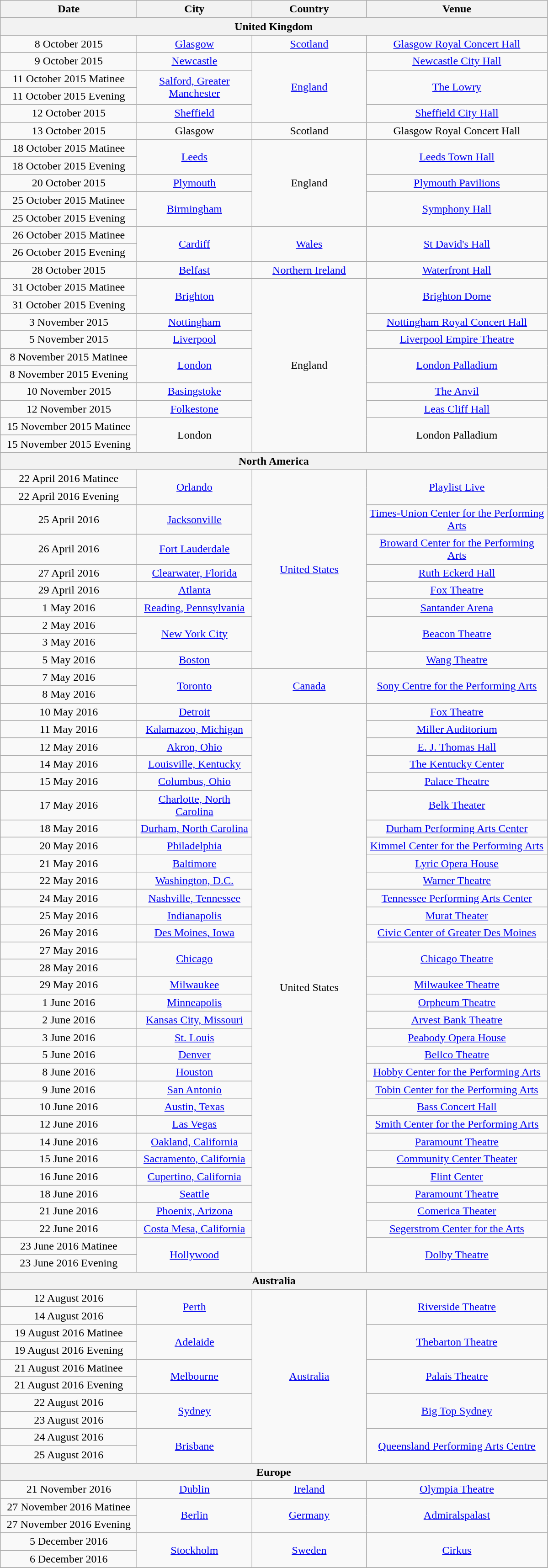<table class="wikitable" style="text-align:center;">
<tr>
<th scope="col" style="width:12em;">Date</th>
<th scope="col" style="width:10em;">City</th>
<th scope="col" style="width:10em;">Country</th>
<th scope="col" style="width:16em;">Venue</th>
</tr>
<tr>
<th colspan="4">United Kingdom</th>
</tr>
<tr>
<td>8 October 2015</td>
<td><a href='#'>Glasgow</a></td>
<td><a href='#'>Scotland</a></td>
<td><a href='#'>Glasgow Royal Concert Hall</a></td>
</tr>
<tr>
<td>9 October 2015</td>
<td><a href='#'>Newcastle</a></td>
<td rowspan="4"><a href='#'>England</a></td>
<td><a href='#'>Newcastle City Hall</a></td>
</tr>
<tr>
<td>11 October 2015 Matinee</td>
<td rowspan="2"><a href='#'>Salford, Greater Manchester</a></td>
<td rowspan="2"><a href='#'>The Lowry</a></td>
</tr>
<tr>
<td>11 October 2015 Evening</td>
</tr>
<tr>
<td>12 October 2015</td>
<td><a href='#'>Sheffield</a></td>
<td><a href='#'>Sheffield City Hall</a></td>
</tr>
<tr>
<td>13 October 2015</td>
<td>Glasgow</td>
<td>Scotland</td>
<td>Glasgow Royal Concert Hall</td>
</tr>
<tr>
<td>18 October 2015 Matinee</td>
<td rowspan="2"><a href='#'>Leeds</a></td>
<td rowspan="5">England</td>
<td rowspan="2"><a href='#'>Leeds Town Hall</a></td>
</tr>
<tr>
<td>18 October 2015 Evening</td>
</tr>
<tr>
<td>20 October 2015</td>
<td><a href='#'>Plymouth</a></td>
<td><a href='#'>Plymouth Pavilions</a></td>
</tr>
<tr>
<td>25 October 2015 Matinee</td>
<td rowspan="2"><a href='#'>Birmingham</a></td>
<td rowspan="2"><a href='#'>Symphony Hall</a></td>
</tr>
<tr>
<td>25 October 2015 Evening</td>
</tr>
<tr>
<td>26 October 2015 Matinee</td>
<td rowspan="2"><a href='#'>Cardiff</a></td>
<td rowspan="2"><a href='#'>Wales</a></td>
<td rowspan="2"><a href='#'>St David's Hall</a></td>
</tr>
<tr>
<td>26 October 2015 Evening</td>
</tr>
<tr>
<td>28 October 2015</td>
<td><a href='#'>Belfast</a></td>
<td><a href='#'>Northern Ireland</a></td>
<td><a href='#'>Waterfront Hall</a></td>
</tr>
<tr>
<td>31 October 2015 Matinee</td>
<td rowspan="2"><a href='#'>Brighton</a></td>
<td rowspan="10">England</td>
<td rowspan="2"><a href='#'>Brighton Dome</a></td>
</tr>
<tr>
<td>31 October 2015 Evening</td>
</tr>
<tr>
<td>3 November 2015</td>
<td><a href='#'>Nottingham</a></td>
<td><a href='#'>Nottingham Royal Concert Hall</a></td>
</tr>
<tr>
<td>5 November 2015</td>
<td><a href='#'>Liverpool</a></td>
<td><a href='#'>Liverpool Empire Theatre</a></td>
</tr>
<tr>
<td>8 November 2015 Matinee</td>
<td rowspan="2"><a href='#'>London</a></td>
<td rowspan="2"><a href='#'>London Palladium</a></td>
</tr>
<tr>
<td>8 November 2015 Evening</td>
</tr>
<tr>
<td>10 November 2015</td>
<td><a href='#'>Basingstoke</a></td>
<td><a href='#'>The Anvil</a></td>
</tr>
<tr>
<td>12 November 2015</td>
<td><a href='#'>Folkestone</a></td>
<td><a href='#'>Leas Cliff Hall</a></td>
</tr>
<tr>
<td>15 November 2015 Matinee</td>
<td rowspan="2">London</td>
<td rowspan="2">London Palladium</td>
</tr>
<tr>
<td>15 November 2015 Evening</td>
</tr>
<tr>
<th colspan="4">North America</th>
</tr>
<tr>
<td>22 April 2016 Matinee</td>
<td rowspan="2"><a href='#'>Orlando</a></td>
<td rowspan="10"><a href='#'>United States</a></td>
<td rowspan="2"><a href='#'>Playlist Live</a></td>
</tr>
<tr>
<td>22 April 2016 Evening</td>
</tr>
<tr>
<td>25 April 2016</td>
<td><a href='#'>Jacksonville</a></td>
<td><a href='#'>Times-Union Center for the Performing Arts</a></td>
</tr>
<tr>
<td>26 April 2016</td>
<td><a href='#'>Fort Lauderdale</a></td>
<td><a href='#'>Broward Center for the Performing Arts</a></td>
</tr>
<tr>
<td>27 April 2016</td>
<td><a href='#'>Clearwater, Florida</a></td>
<td><a href='#'>Ruth Eckerd Hall</a></td>
</tr>
<tr>
<td>29 April 2016</td>
<td><a href='#'>Atlanta</a></td>
<td><a href='#'>Fox Theatre</a></td>
</tr>
<tr>
<td>1 May 2016</td>
<td><a href='#'>Reading, Pennsylvania</a></td>
<td><a href='#'>Santander Arena</a></td>
</tr>
<tr>
<td>2 May 2016</td>
<td rowspan="2"><a href='#'>New York City</a></td>
<td rowspan="2"><a href='#'>Beacon Theatre</a></td>
</tr>
<tr>
<td>3 May 2016</td>
</tr>
<tr>
<td>5 May 2016</td>
<td><a href='#'>Boston</a></td>
<td><a href='#'>Wang Theatre</a></td>
</tr>
<tr>
<td>7 May 2016</td>
<td rowspan="2"><a href='#'>Toronto</a></td>
<td rowspan="2"><a href='#'>Canada</a></td>
<td rowspan="2"><a href='#'>Sony Centre for the Performing Arts</a></td>
</tr>
<tr>
<td>8 May 2016</td>
</tr>
<tr>
<td>10 May 2016</td>
<td><a href='#'>Detroit</a></td>
<td rowspan="32">United States</td>
<td><a href='#'>Fox Theatre</a></td>
</tr>
<tr>
<td>11 May 2016</td>
<td><a href='#'>Kalamazoo, Michigan</a></td>
<td><a href='#'>Miller Auditorium</a></td>
</tr>
<tr>
<td>12 May 2016</td>
<td><a href='#'>Akron, Ohio</a></td>
<td><a href='#'>E. J. Thomas Hall</a></td>
</tr>
<tr>
<td>14 May 2016</td>
<td><a href='#'>Louisville, Kentucky</a></td>
<td><a href='#'>The Kentucky Center</a></td>
</tr>
<tr>
<td>15 May 2016</td>
<td><a href='#'>Columbus, Ohio</a></td>
<td><a href='#'>Palace Theatre</a></td>
</tr>
<tr>
<td>17 May 2016</td>
<td><a href='#'>Charlotte, North Carolina</a></td>
<td><a href='#'>Belk Theater</a></td>
</tr>
<tr>
<td>18 May 2016</td>
<td><a href='#'>Durham, North Carolina</a></td>
<td><a href='#'>Durham Performing Arts Center</a></td>
</tr>
<tr>
<td>20 May 2016</td>
<td><a href='#'>Philadelphia</a></td>
<td><a href='#'>Kimmel Center for the Performing Arts</a></td>
</tr>
<tr>
<td>21 May 2016</td>
<td><a href='#'>Baltimore</a></td>
<td><a href='#'>Lyric Opera House</a></td>
</tr>
<tr>
<td>22 May 2016</td>
<td><a href='#'>Washington, D.C.</a></td>
<td><a href='#'>Warner Theatre</a></td>
</tr>
<tr>
<td>24 May 2016</td>
<td><a href='#'>Nashville, Tennessee</a></td>
<td><a href='#'>Tennessee Performing Arts Center</a></td>
</tr>
<tr>
<td>25 May 2016</td>
<td><a href='#'>Indianapolis</a></td>
<td><a href='#'>Murat Theater</a></td>
</tr>
<tr>
<td>26 May 2016</td>
<td><a href='#'>Des Moines, Iowa</a></td>
<td><a href='#'>Civic Center of Greater Des Moines</a></td>
</tr>
<tr>
<td>27 May 2016</td>
<td rowspan="2"><a href='#'>Chicago</a></td>
<td rowspan="2"><a href='#'>Chicago Theatre</a></td>
</tr>
<tr>
<td>28 May 2016</td>
</tr>
<tr>
<td>29 May 2016</td>
<td><a href='#'>Milwaukee</a></td>
<td><a href='#'>Milwaukee Theatre</a></td>
</tr>
<tr>
<td>1 June 2016</td>
<td><a href='#'>Minneapolis</a></td>
<td><a href='#'>Orpheum Theatre</a></td>
</tr>
<tr>
<td>2 June 2016</td>
<td><a href='#'>Kansas City, Missouri</a></td>
<td><a href='#'>Arvest Bank Theatre</a></td>
</tr>
<tr>
<td>3 June 2016</td>
<td><a href='#'>St. Louis</a></td>
<td><a href='#'>Peabody Opera House</a></td>
</tr>
<tr>
<td>5 June 2016</td>
<td><a href='#'>Denver</a></td>
<td><a href='#'>Bellco Theatre</a></td>
</tr>
<tr>
<td>8 June 2016</td>
<td><a href='#'>Houston</a></td>
<td><a href='#'>Hobby Center for the Performing Arts</a></td>
</tr>
<tr>
<td>9 June 2016</td>
<td><a href='#'>San Antonio</a></td>
<td><a href='#'>Tobin Center for the Performing Arts</a></td>
</tr>
<tr>
<td>10 June 2016</td>
<td><a href='#'>Austin, Texas</a></td>
<td><a href='#'>Bass Concert Hall</a></td>
</tr>
<tr>
<td>12 June 2016</td>
<td><a href='#'>Las Vegas</a></td>
<td><a href='#'>Smith Center for the Performing Arts</a></td>
</tr>
<tr>
<td>14 June 2016</td>
<td><a href='#'>Oakland, California</a></td>
<td><a href='#'>Paramount Theatre</a></td>
</tr>
<tr>
<td>15 June 2016</td>
<td><a href='#'>Sacramento, California</a></td>
<td><a href='#'>Community Center Theater</a></td>
</tr>
<tr>
<td>16 June 2016</td>
<td><a href='#'>Cupertino, California</a></td>
<td><a href='#'>Flint Center</a></td>
</tr>
<tr>
<td>18 June 2016</td>
<td><a href='#'>Seattle</a></td>
<td><a href='#'>Paramount Theatre</a></td>
</tr>
<tr>
<td>21 June 2016</td>
<td><a href='#'>Phoenix, Arizona</a></td>
<td><a href='#'>Comerica Theater</a></td>
</tr>
<tr>
<td>22 June 2016</td>
<td><a href='#'>Costa Mesa, California</a></td>
<td><a href='#'>Segerstrom Center for the Arts</a></td>
</tr>
<tr>
<td>23 June 2016 Matinee</td>
<td rowspan="2"><a href='#'>Hollywood</a></td>
<td rowspan="2"><a href='#'>Dolby Theatre</a></td>
</tr>
<tr>
<td>23 June 2016 Evening</td>
</tr>
<tr>
<th colspan="6">Australia</th>
</tr>
<tr>
<td>12 August 2016</td>
<td rowspan="2"><a href='#'>Perth</a></td>
<td rowspan="10"><a href='#'>Australia</a></td>
<td rowspan="2"><a href='#'>Riverside Theatre</a></td>
</tr>
<tr>
<td>14 August 2016</td>
</tr>
<tr>
<td>19 August 2016 Matinee</td>
<td rowspan="2"><a href='#'>Adelaide</a></td>
<td rowspan="2"><a href='#'>Thebarton Theatre</a></td>
</tr>
<tr>
<td>19 August 2016 Evening</td>
</tr>
<tr>
<td>21 August 2016 Matinee</td>
<td rowspan="2"><a href='#'>Melbourne</a></td>
<td rowspan="2"><a href='#'>Palais Theatre</a></td>
</tr>
<tr>
<td>21 August 2016 Evening</td>
</tr>
<tr>
<td>22 August 2016</td>
<td rowspan="2"><a href='#'>Sydney</a></td>
<td rowspan="2"><a href='#'>Big Top Sydney</a></td>
</tr>
<tr>
<td>23 August 2016</td>
</tr>
<tr>
<td>24 August 2016</td>
<td rowspan="2"><a href='#'>Brisbane</a></td>
<td rowspan="2"><a href='#'>Queensland Performing Arts Centre</a></td>
</tr>
<tr>
<td>25 August 2016</td>
</tr>
<tr>
<th colspan="4">Europe</th>
</tr>
<tr>
<td>21 November 2016</td>
<td><a href='#'>Dublin</a></td>
<td><a href='#'>Ireland</a></td>
<td><a href='#'>Olympia Theatre</a></td>
</tr>
<tr>
<td>27 November 2016 Matinee</td>
<td rowspan="2"><a href='#'>Berlin</a></td>
<td rowspan="2"><a href='#'>Germany</a></td>
<td rowspan="2"><a href='#'>Admiralspalast</a></td>
</tr>
<tr>
<td>27 November 2016 Evening</td>
</tr>
<tr>
<td>5 December 2016</td>
<td rowspan="2"><a href='#'>Stockholm</a></td>
<td rowspan="2"><a href='#'>Sweden</a></td>
<td rowspan="2"><a href='#'>Cirkus</a></td>
</tr>
<tr>
<td>6 December 2016</td>
</tr>
<tr>
</tr>
</table>
